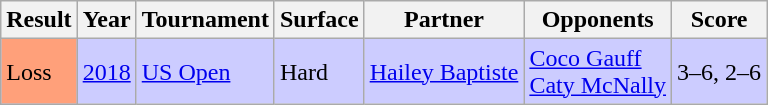<table class="wikitable sortable">
<tr>
<th>Result</th>
<th>Year</th>
<th>Tournament</th>
<th>Surface</th>
<th>Partner</th>
<th>Opponents</th>
<th class="unsortable">Score</th>
</tr>
<tr style="background:#ccf;">
<td bgcolor="FFA07A">Loss</td>
<td><a href='#'>2018</a></td>
<td><a href='#'>US Open</a></td>
<td>Hard</td>
<td> <a href='#'>Hailey Baptiste</a></td>
<td> <a href='#'>Coco Gauff</a> <br>  <a href='#'>Caty McNally</a></td>
<td>3–6, 2–6</td>
</tr>
</table>
